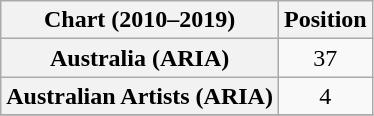<table class="wikitable sortable plainrowheaders" style="text-align:center">
<tr>
<th scope="col">Chart (2010–2019)</th>
<th scope="col">Position</th>
</tr>
<tr>
<th scope="row">Australia (ARIA)</th>
<td>37</td>
</tr>
<tr>
<th scope="row">Australian Artists (ARIA)</th>
<td>4</td>
</tr>
<tr>
</tr>
</table>
